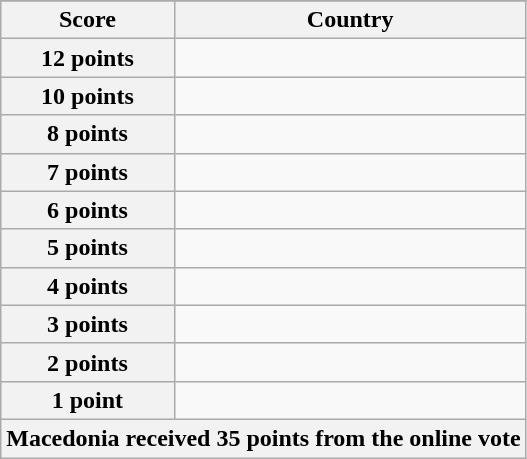<table class="wikitable">
<tr>
</tr>
<tr>
<th scope="col" width="33%">Score</th>
<th scope="col">Country</th>
</tr>
<tr>
<th scope="row">12 points</th>
<td></td>
</tr>
<tr>
<th scope="row">10 points</th>
<td></td>
</tr>
<tr>
<th scope="row">8 points</th>
<td></td>
</tr>
<tr>
<th scope="row">7 points</th>
<td></td>
</tr>
<tr>
<th scope="row">6 points</th>
<td></td>
</tr>
<tr>
<th scope="row">5 points</th>
<td></td>
</tr>
<tr>
<th scope="row">4 points</th>
<td></td>
</tr>
<tr>
<th scope="row">3 points</th>
<td></td>
</tr>
<tr>
<th scope="row">2 points</th>
<td></td>
</tr>
<tr>
<th scope="row">1 point</th>
<td></td>
</tr>
<tr>
<th colspan="2">Macedonia received 35 points from the online vote</th>
</tr>
</table>
